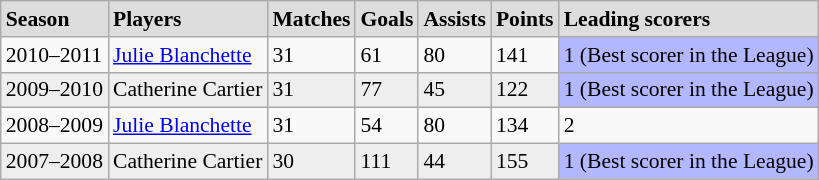<table class="wikitable" style="text-align:left; font-size:90%;">
<tr align="left" style="font-weight:bold; background-color:#dddddd;" |>
<td align="left">Season</td>
<td>Players</td>
<td>Matches</td>
<td>Goals</td>
<td>Assists</td>
<td>Points</td>
<td>Leading scorers</td>
</tr>
<tr align="Left">
<td align="left">2010–2011</td>
<td><a href='#'>Julie Blanchette</a></td>
<td>31</td>
<td>61</td>
<td>80</td>
<td>141</td>
<td bgcolor="B3B7FF">1 (Best scorer in the League)</td>
</tr>
<tr align="Left" bgcolor="#eeeeee">
<td align="left">2009–2010</td>
<td>Catherine Cartier</td>
<td>31</td>
<td>77</td>
<td>45</td>
<td>122</td>
<td bgcolor="B3B7FF">1  (Best scorer in the League)</td>
</tr>
<tr align="Left">
<td align="left">2008–2009</td>
<td><a href='#'>Julie Blanchette</a></td>
<td>31</td>
<td>54</td>
<td>80</td>
<td>134</td>
<td>2</td>
</tr>
<tr align="Left" bgcolor="#eeeeee">
<td align="left">2007–2008</td>
<td>Catherine Cartier</td>
<td>30</td>
<td>111</td>
<td>44</td>
<td>155</td>
<td bgcolor="B3B7FF">1 (Best scorer in the League)</td>
</tr>
</table>
